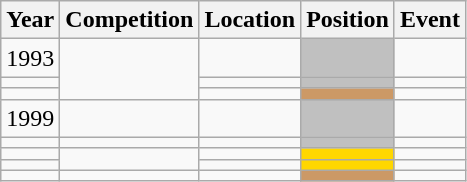<table class="wikitable">
<tr>
<th>Year</th>
<th>Competition</th>
<th>Location</th>
<th>Position</th>
<th>Event</th>
</tr>
<tr>
<td>1993</td>
<td rowspan="3"></td>
<td></td>
<td bgcolor=silver></td>
<td></td>
</tr>
<tr>
<td></td>
<td></td>
<td bgcolor=silver></td>
<td></td>
</tr>
<tr>
<td></td>
<td></td>
<td bgcolor=cc9966></td>
<td></td>
</tr>
<tr>
<td>1999</td>
<td></td>
<td></td>
<td bgcolor=silver></td>
<td></td>
</tr>
<tr>
<td></td>
<td></td>
<td></td>
<td bgcolor=silver></td>
<td></td>
</tr>
<tr>
<td></td>
<td rowspan="2"></td>
<td></td>
<td bgcolor=gold></td>
<td></td>
</tr>
<tr>
<td></td>
<td></td>
<td bgcolor=gold></td>
<td></td>
</tr>
<tr>
<td></td>
<td></td>
<td></td>
<td bgcolor=cc9966></td>
<td></td>
</tr>
</table>
